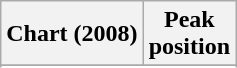<table class="wikitable sortable plainrowheaders">
<tr>
<th scope="col">Chart (2008)</th>
<th scope="col">Peak<br>position</th>
</tr>
<tr>
</tr>
<tr>
</tr>
<tr>
</tr>
<tr>
</tr>
<tr>
</tr>
<tr>
</tr>
<tr>
</tr>
<tr>
</tr>
<tr>
</tr>
<tr>
</tr>
<tr>
</tr>
<tr>
</tr>
<tr>
</tr>
<tr>
</tr>
<tr>
</tr>
<tr>
</tr>
<tr>
</tr>
<tr>
</tr>
<tr>
</tr>
<tr>
</tr>
<tr>
</tr>
<tr>
</tr>
<tr>
</tr>
</table>
